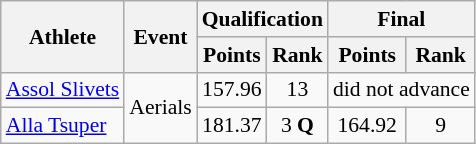<table class="wikitable" style="font-size:90%">
<tr>
<th rowspan="2">Athlete</th>
<th rowspan="2">Event</th>
<th colspan="2">Qualification</th>
<th colspan="2">Final</th>
</tr>
<tr>
<th>Points</th>
<th>Rank</th>
<th>Points</th>
<th>Rank</th>
</tr>
<tr>
<td><a href='#'>Assol Slivets</a></td>
<td rowspan="2">Aerials</td>
<td align="center">157.96</td>
<td align="center">13</td>
<td colspan="2">did not advance</td>
</tr>
<tr>
<td><a href='#'>Alla Tsuper</a></td>
<td align="center">181.37</td>
<td align="center">3 <strong>Q</strong></td>
<td align="center">164.92</td>
<td align="center">9</td>
</tr>
</table>
